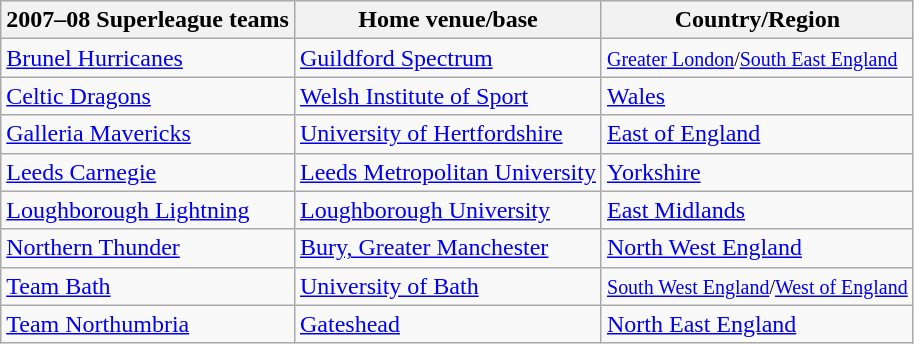<table class="wikitable collapsible">
<tr>
<th>2007–08 Superleague teams</th>
<th>Home venue/base</th>
<th>Country/Region</th>
</tr>
<tr>
<td><a href='#'>Brunel Hurricanes</a></td>
<td><a href='#'>Guildford Spectrum</a></td>
<td><small><a href='#'>Greater London</a>/<a href='#'>South East England</a></small></td>
</tr>
<tr>
<td><a href='#'>Celtic Dragons</a></td>
<td><a href='#'>Welsh Institute of Sport</a></td>
<td><a href='#'>Wales</a></td>
</tr>
<tr>
<td><a href='#'>Galleria Mavericks</a></td>
<td><a href='#'>University of Hertfordshire</a></td>
<td><a href='#'>East of England</a></td>
</tr>
<tr>
<td><a href='#'>Leeds Carnegie</a></td>
<td><a href='#'>Leeds Metropolitan University</a></td>
<td><a href='#'>Yorkshire</a></td>
</tr>
<tr>
<td><a href='#'>Loughborough Lightning</a></td>
<td><a href='#'>Loughborough University</a></td>
<td><a href='#'>East Midlands</a></td>
</tr>
<tr>
<td><a href='#'>Northern Thunder</a></td>
<td><a href='#'>Bury, Greater Manchester</a></td>
<td><a href='#'>North West England</a></td>
</tr>
<tr>
<td><a href='#'>Team Bath</a></td>
<td><a href='#'>University of Bath</a></td>
<td><small><a href='#'>South West England</a>/<a href='#'>West of England</a></small></td>
</tr>
<tr>
<td><a href='#'>Team Northumbria</a></td>
<td><a href='#'>Gateshead</a></td>
<td><a href='#'>North East England</a></td>
</tr>
</table>
